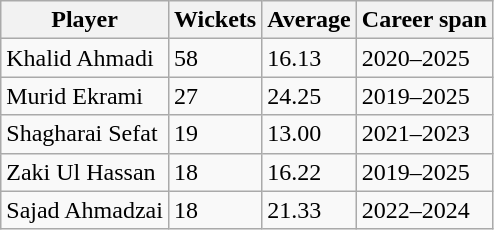<table class="wikitable">
<tr>
<th>Player</th>
<th>Wickets</th>
<th>Average</th>
<th>Career span</th>
</tr>
<tr>
<td>Khalid Ahmadi</td>
<td>58</td>
<td>16.13</td>
<td>2020–2025</td>
</tr>
<tr>
<td>Murid Ekrami</td>
<td>27</td>
<td>24.25</td>
<td>2019–2025</td>
</tr>
<tr>
<td>Shagharai Sefat</td>
<td>19</td>
<td>13.00</td>
<td>2021–2023</td>
</tr>
<tr>
<td>Zaki Ul Hassan</td>
<td>18</td>
<td>16.22</td>
<td>2019–2025</td>
</tr>
<tr>
<td>Sajad Ahmadzai</td>
<td>18</td>
<td>21.33</td>
<td>2022–2024</td>
</tr>
</table>
